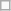<table class="wikitable" style="font-size:80%">
<tr>
<td valign=top></td>
</tr>
</table>
